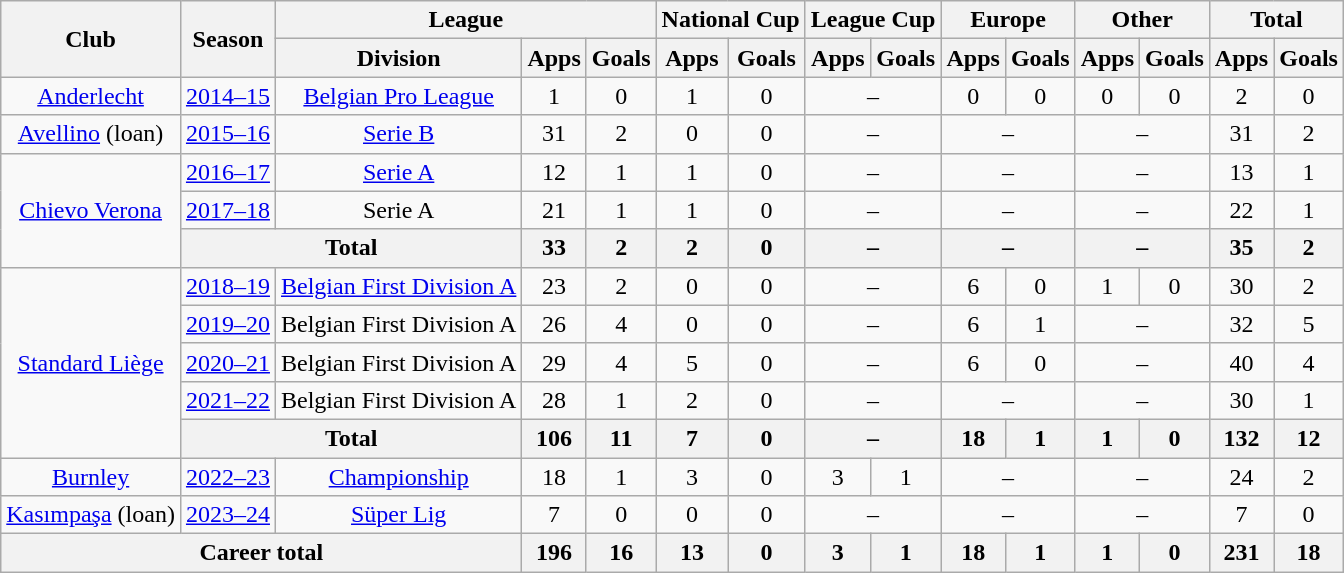<table class=wikitable style=text-align:center>
<tr>
<th rowspan="2">Club</th>
<th rowspan="2">Season</th>
<th colspan="3">League</th>
<th colspan="2">National Cup</th>
<th colspan="2">League Cup</th>
<th colspan="2">Europe</th>
<th colspan="2">Other</th>
<th colspan="2">Total</th>
</tr>
<tr>
<th>Division</th>
<th>Apps</th>
<th>Goals</th>
<th>Apps</th>
<th>Goals</th>
<th>Apps</th>
<th>Goals</th>
<th>Apps</th>
<th>Goals</th>
<th>Apps</th>
<th>Goals</th>
<th>Apps</th>
<th>Goals</th>
</tr>
<tr>
<td><a href='#'>Anderlecht</a></td>
<td><a href='#'>2014–15</a></td>
<td><a href='#'>Belgian Pro League</a></td>
<td>1</td>
<td>0</td>
<td>1</td>
<td>0</td>
<td colspan="2">–</td>
<td>0</td>
<td>0</td>
<td>0</td>
<td>0</td>
<td>2</td>
<td>0</td>
</tr>
<tr>
<td><a href='#'>Avellino</a> (loan)</td>
<td><a href='#'>2015–16</a></td>
<td><a href='#'>Serie B</a></td>
<td>31</td>
<td>2</td>
<td>0</td>
<td>0</td>
<td colspan="2">–</td>
<td colspan="2">–</td>
<td colspan="2">–</td>
<td>31</td>
<td>2</td>
</tr>
<tr>
<td rowspan="3"><a href='#'>Chievo Verona</a></td>
<td><a href='#'>2016–17</a></td>
<td><a href='#'>Serie A</a></td>
<td>12</td>
<td>1</td>
<td>1</td>
<td>0</td>
<td colspan="2">–</td>
<td colspan="2">–</td>
<td colspan="2">–</td>
<td>13</td>
<td>1</td>
</tr>
<tr>
<td><a href='#'>2017–18</a></td>
<td>Serie A</td>
<td>21</td>
<td>1</td>
<td>1</td>
<td>0</td>
<td colspan="2">–</td>
<td colspan="2">–</td>
<td colspan="2">–</td>
<td>22</td>
<td>1</td>
</tr>
<tr>
<th colspan="2">Total</th>
<th>33</th>
<th>2</th>
<th>2</th>
<th>0</th>
<th colspan="2">–</th>
<th colspan="2">–</th>
<th colspan="2">–</th>
<th>35</th>
<th>2</th>
</tr>
<tr>
<td rowspan="5"><a href='#'>Standard Liège</a></td>
<td><a href='#'>2018–19</a></td>
<td><a href='#'>Belgian First Division A</a></td>
<td>23</td>
<td>2</td>
<td>0</td>
<td>0</td>
<td colspan="2">–</td>
<td>6</td>
<td>0</td>
<td>1</td>
<td>0</td>
<td>30</td>
<td>2</td>
</tr>
<tr>
<td><a href='#'>2019–20</a></td>
<td>Belgian First Division A</td>
<td>26</td>
<td>4</td>
<td>0</td>
<td>0</td>
<td colspan="2">–</td>
<td>6</td>
<td>1</td>
<td colspan="2">–</td>
<td>32</td>
<td>5</td>
</tr>
<tr>
<td><a href='#'>2020–21</a></td>
<td>Belgian First Division A</td>
<td>29</td>
<td>4</td>
<td>5</td>
<td>0</td>
<td colspan="2">–</td>
<td>6</td>
<td>0</td>
<td colspan="2">–</td>
<td>40</td>
<td>4</td>
</tr>
<tr>
<td><a href='#'>2021–22</a></td>
<td>Belgian First Division A</td>
<td>28</td>
<td>1</td>
<td>2</td>
<td>0</td>
<td colspan="2">–</td>
<td colspan="2">–</td>
<td colspan="2">–</td>
<td>30</td>
<td>1</td>
</tr>
<tr>
<th colspan="2">Total</th>
<th>106</th>
<th>11</th>
<th>7</th>
<th>0</th>
<th colspan="2">–</th>
<th>18</th>
<th>1</th>
<th>1</th>
<th>0</th>
<th>132</th>
<th>12</th>
</tr>
<tr>
<td><a href='#'>Burnley</a></td>
<td><a href='#'>2022–23</a></td>
<td><a href='#'>Championship</a></td>
<td>18</td>
<td>1</td>
<td>3</td>
<td>0</td>
<td>3</td>
<td>1</td>
<td colspan="2">–</td>
<td colspan="2">–</td>
<td>24</td>
<td>2</td>
</tr>
<tr>
<td><a href='#'>Kasımpaşa</a> (loan)</td>
<td><a href='#'>2023–24</a></td>
<td><a href='#'>Süper Lig</a></td>
<td>7</td>
<td>0</td>
<td>0</td>
<td>0</td>
<td colspan="2">–</td>
<td colspan="2">–</td>
<td colspan="2">–</td>
<td>7</td>
<td>0</td>
</tr>
<tr>
<th colspan="3">Career total</th>
<th>196</th>
<th>16</th>
<th>13</th>
<th>0</th>
<th>3</th>
<th>1</th>
<th>18</th>
<th>1</th>
<th>1</th>
<th>0</th>
<th>231</th>
<th>18</th>
</tr>
</table>
